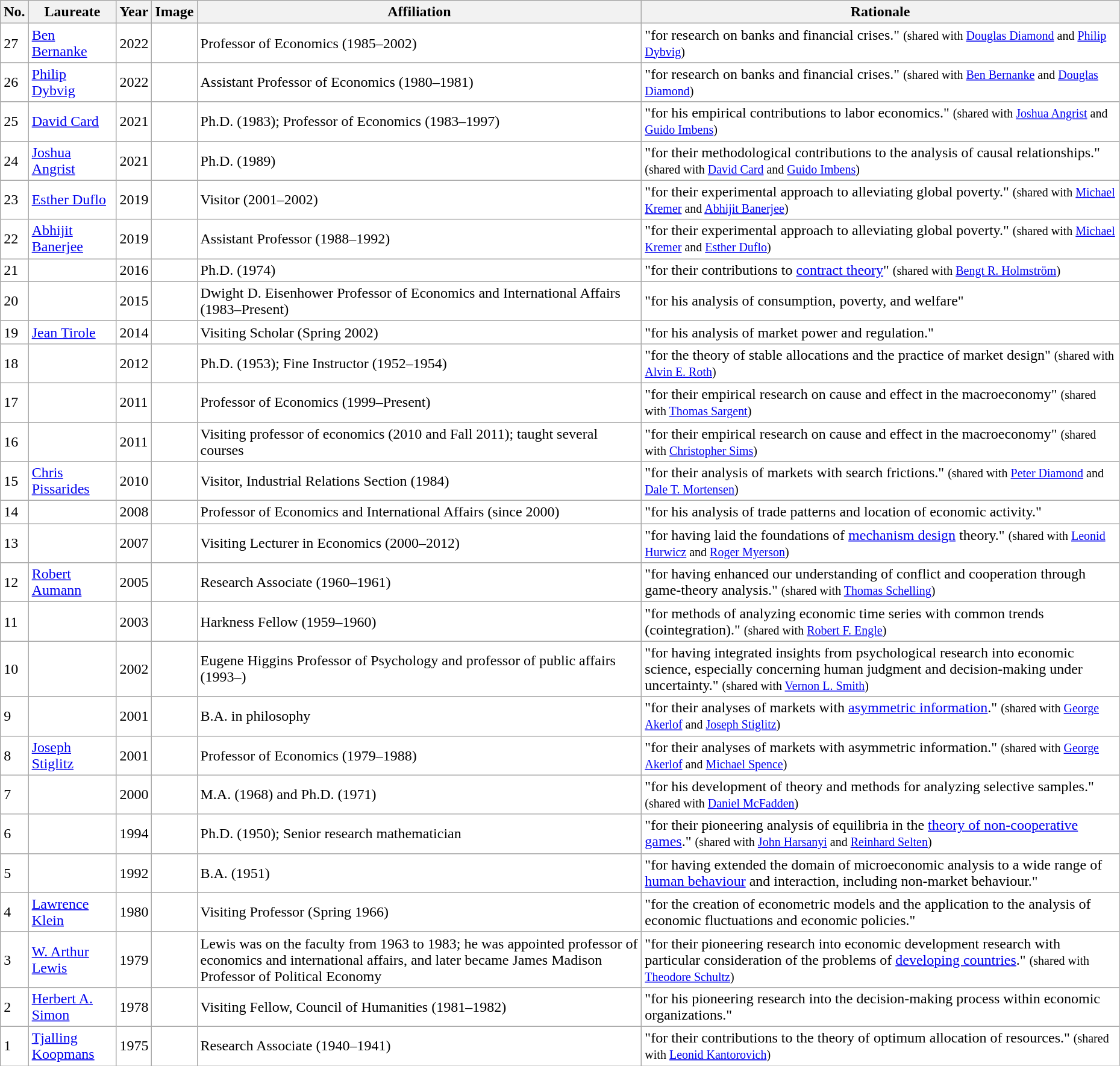<table class="wikitable sortable" style="width:98%; background:#fff;">
<tr>
<th>No.</th>
<th>Laureate</th>
<th>Year</th>
<th>Image</th>
<th>Affiliation</th>
<th>Rationale</th>
</tr>
<tr>
<td>27</td>
<td><a href='#'>Ben Bernanke</a></td>
<td>2022</td>
<td></td>
<td>Professor of Economics (1985–2002)</td>
<td>"for research on banks and financial crises." <small>(shared with <a href='#'>Douglas Diamond</a> and <a href='#'>Philip Dybvig</a>)</small></td>
</tr>
<tr>
</tr>
<tr>
<td>26</td>
<td><a href='#'>Philip Dybvig</a></td>
<td>2022</td>
<td></td>
<td>Assistant Professor of Economics (1980–1981)</td>
<td>"for research on banks and financial crises." <small>(shared with <a href='#'>Ben Bernanke</a> and <a href='#'>Douglas Diamond</a>)</small></td>
</tr>
<tr>
<td>25</td>
<td><a href='#'>David Card</a></td>
<td>2021</td>
<td></td>
<td>Ph.D. (1983); Professor of Economics (1983–1997)</td>
<td>"for his empirical contributions to labor economics." <small>(shared with <a href='#'>Joshua Angrist</a> and <a href='#'>Guido Imbens</a>)</small></td>
</tr>
<tr>
<td>24</td>
<td><a href='#'>Joshua Angrist</a></td>
<td>2021</td>
<td></td>
<td>Ph.D. (1989)</td>
<td>"for their methodological contributions to the analysis of causal relationships." <small>(shared with <a href='#'>David Card</a> and <a href='#'>Guido Imbens</a>)</small></td>
</tr>
<tr>
<td>23</td>
<td><a href='#'>Esther Duflo</a></td>
<td>2019</td>
<td></td>
<td>Visitor (2001–2002)</td>
<td>"for their experimental approach to alleviating global poverty." <small>(shared with <a href='#'>Michael Kremer</a> and <a href='#'>Abhijit Banerjee</a>)</small></td>
</tr>
<tr>
<td>22</td>
<td><a href='#'>Abhijit Banerjee</a></td>
<td>2019</td>
<td></td>
<td>Assistant Professor (1988–1992)</td>
<td>"for their experimental approach to alleviating global poverty." <small>(shared with <a href='#'>Michael Kremer</a> and <a href='#'>Esther Duflo</a>)</small></td>
</tr>
<tr>
<td>21</td>
<td></td>
<td>2016</td>
<td></td>
<td>Ph.D. (1974)</td>
<td>"for their contributions to <a href='#'>contract theory</a>" <small>(shared with <a href='#'>Bengt R. Holmström</a>)</small></td>
</tr>
<tr>
<td>20</td>
<td></td>
<td>2015</td>
<td></td>
<td>Dwight D. Eisenhower Professor of Economics and International Affairs (1983–Present)</td>
<td>"for his analysis of consumption, poverty, and welfare"</td>
</tr>
<tr>
<td>19</td>
<td><a href='#'>Jean Tirole</a></td>
<td>2014</td>
<td></td>
<td>Visiting Scholar (Spring 2002)</td>
<td>"for his analysis of market power and regulation."</td>
</tr>
<tr>
<td>18</td>
<td></td>
<td>2012</td>
<td></td>
<td>Ph.D. (1953); Fine Instructor (1952–1954)</td>
<td>"for the theory of stable allocations and the practice of market design" <small>(shared with <a href='#'>Alvin E. Roth</a>)</small></td>
</tr>
<tr>
<td>17</td>
<td></td>
<td>2011</td>
<td></td>
<td>Professor of Economics (1999–Present)</td>
<td>"for their empirical research on cause and effect in the macroeconomy" <small>(shared with <a href='#'>Thomas Sargent</a>)</small></td>
</tr>
<tr>
<td>16</td>
<td></td>
<td>2011</td>
<td></td>
<td>Visiting professor of economics (2010 and Fall 2011); taught several courses</td>
<td>"for their empirical research on cause and effect in the macroeconomy" <small>(shared with <a href='#'>Christopher Sims</a>)</small></td>
</tr>
<tr>
<td>15</td>
<td><a href='#'>Chris Pissarides</a></td>
<td>2010</td>
<td></td>
<td>Visitor, Industrial Relations Section (1984)</td>
<td>"for their analysis of markets with search frictions." <small>(shared with <a href='#'>Peter Diamond</a> and <a href='#'>Dale T. Mortensen</a>)</small></td>
</tr>
<tr>
<td>14</td>
<td></td>
<td>2008</td>
<td></td>
<td>Professor of Economics and International Affairs (since 2000)</td>
<td>"for his analysis of trade patterns and location of economic activity."</td>
</tr>
<tr>
<td>13</td>
<td></td>
<td>2007</td>
<td></td>
<td>Visiting Lecturer in Economics (2000–2012)</td>
<td>"for having laid the foundations of <a href='#'>mechanism design</a> theory." <small>(shared with <a href='#'>Leonid Hurwicz</a> and <a href='#'>Roger Myerson</a>)</small></td>
</tr>
<tr>
<td>12</td>
<td><a href='#'>Robert Aumann</a></td>
<td>2005</td>
<td></td>
<td>Research Associate (1960–1961)</td>
<td>"for having enhanced our understanding of conflict and cooperation through game-theory analysis." <small>(shared with <a href='#'>Thomas Schelling</a>)</small></td>
</tr>
<tr>
<td>11</td>
<td></td>
<td>2003</td>
<td></td>
<td>Harkness Fellow (1959–1960)</td>
<td>"for methods of analyzing economic time series with common trends (cointegration)." <small>(shared with <a href='#'>Robert F. Engle</a>)</small></td>
</tr>
<tr>
<td>10</td>
<td></td>
<td>2002</td>
<td></td>
<td>Eugene Higgins Professor of Psychology and professor of public affairs (1993–)</td>
<td>"for having integrated insights from psychological research into economic science, especially concerning human judgment and decision-making under uncertainty." <small>(shared with <a href='#'>Vernon L. Smith</a>)</small></td>
</tr>
<tr>
<td>9</td>
<td></td>
<td>2001</td>
<td></td>
<td>B.A. in philosophy</td>
<td>"for their analyses of markets with <a href='#'>asymmetric information</a>." <small>(shared with <a href='#'>George Akerlof</a> and <a href='#'>Joseph Stiglitz</a>)</small></td>
</tr>
<tr>
<td>8</td>
<td><a href='#'>Joseph Stiglitz</a></td>
<td>2001</td>
<td></td>
<td>Professor of Economics (1979–1988)</td>
<td>"for their analyses of markets with asymmetric information." <small>(shared with <a href='#'>George Akerlof</a> and <a href='#'>Michael Spence</a>)</small></td>
</tr>
<tr>
<td>7</td>
<td></td>
<td>2000</td>
<td></td>
<td>M.A. (1968) and Ph.D. (1971)</td>
<td>"for his development of theory and methods for analyzing selective samples." <small>(shared with <a href='#'>Daniel McFadden</a>)</small></td>
</tr>
<tr>
<td>6</td>
<td></td>
<td>1994</td>
<td></td>
<td>Ph.D. (1950); Senior research mathematician</td>
<td>"for their pioneering analysis of equilibria in the <a href='#'>theory of non-cooperative games</a>." <small>(shared with <a href='#'>John Harsanyi</a> and <a href='#'>Reinhard Selten</a>)</small></td>
</tr>
<tr>
<td>5</td>
<td></td>
<td>1992</td>
<td></td>
<td>B.A. (1951)</td>
<td>"for having extended the domain of microeconomic analysis to a wide range of <a href='#'>human behaviour</a> and interaction, including non-market behaviour."</td>
</tr>
<tr>
<td>4</td>
<td><a href='#'>Lawrence Klein</a></td>
<td>1980</td>
<td></td>
<td>Visiting Professor (Spring 1966)</td>
<td>"for the creation of econometric models and the application to the analysis of economic fluctuations and economic policies."</td>
</tr>
<tr>
<td>3</td>
<td><a href='#'>W. Arthur Lewis</a></td>
<td>1979</td>
<td></td>
<td>Lewis was on the faculty from 1963 to 1983; he was appointed professor of economics and international affairs, and later became James Madison Professor of Political Economy</td>
<td>"for their pioneering research into economic development research with particular consideration of the problems of <a href='#'>developing countries</a>." <small>(shared with <a href='#'>Theodore Schultz</a>)</small></td>
</tr>
<tr>
<td>2</td>
<td><a href='#'>Herbert A. Simon</a></td>
<td>1978</td>
<td></td>
<td>Visiting Fellow, Council of Humanities (1981–1982)</td>
<td>"for his pioneering research into the decision-making process within economic organizations."</td>
</tr>
<tr>
<td>1</td>
<td><a href='#'>Tjalling Koopmans</a></td>
<td>1975</td>
<td></td>
<td>Research Associate (1940–1941)</td>
<td>"for their contributions to the theory of optimum allocation of resources." <small>(shared with <a href='#'>Leonid Kantorovich</a>)</small></td>
</tr>
</table>
